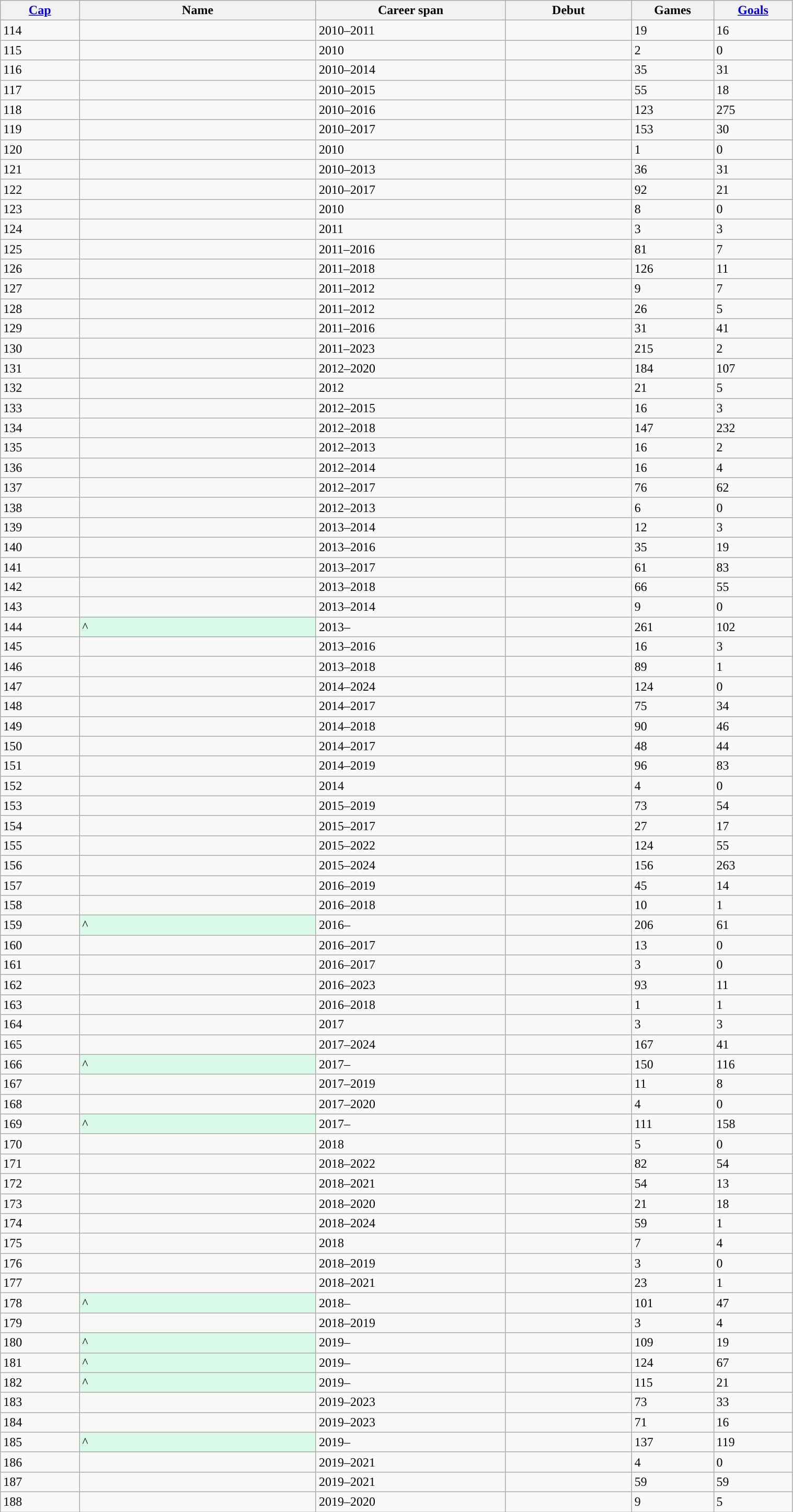<table class="wikitable sortable" style="width:80%;">
<tr style="background:#efefef;">
<th style="width:5%;"><a href='#'>Cap</a></th>
<th style="width:15%;">Name</th>
<th style="width:12%;">Career span</th>
<th style="width:8%;">Debut</th>
<th style="width:5%;">Games</th>
<th style="width:5%;"><a href='#'>Goals</a></th>
</tr>
<tr>
<td>114</td>
<td style="text-align:left;"></td>
<td>2010–2011</td>
<td></td>
<td>19</td>
<td>16</td>
</tr>
<tr>
<td>115</td>
<td style="text-align:left;"></td>
<td>2010</td>
<td></td>
<td>2</td>
<td>0</td>
</tr>
<tr>
<td>116</td>
<td style="text-align:left;"></td>
<td>2010–2014</td>
<td></td>
<td>35</td>
<td>31</td>
</tr>
<tr>
<td>117</td>
<td style="text-align:left;"></td>
<td>2010–2015</td>
<td></td>
<td>55</td>
<td>18</td>
</tr>
<tr>
<td>118</td>
<td style="text-align:left;"></td>
<td>2010–2016</td>
<td></td>
<td>123</td>
<td>275</td>
</tr>
<tr>
<td>119</td>
<td style="text-align:left;"></td>
<td>2010–2017</td>
<td></td>
<td>153</td>
<td>30</td>
</tr>
<tr>
<td>120</td>
<td style="text-align:left;"></td>
<td>2010</td>
<td></td>
<td>1</td>
<td>0</td>
</tr>
<tr>
<td>121</td>
<td style="text-align:left;"></td>
<td>2010–2013</td>
<td></td>
<td>36</td>
<td>31</td>
</tr>
<tr>
<td>122</td>
<td style="text-align:left;"></td>
<td>2010–2017</td>
<td></td>
<td>92</td>
<td>21</td>
</tr>
<tr>
<td>123</td>
<td style="text-align:left;"></td>
<td>2010</td>
<td></td>
<td>8</td>
<td>0</td>
</tr>
<tr>
<td>124</td>
<td style="text-align:left;"></td>
<td>2011</td>
<td></td>
<td>3</td>
<td>3</td>
</tr>
<tr>
<td>125</td>
<td style="text-align:left;"></td>
<td>2011–2016</td>
<td></td>
<td>81</td>
<td>7</td>
</tr>
<tr>
<td>126</td>
<td style="text-align:left"></td>
<td>2011–2018</td>
<td></td>
<td>126</td>
<td>11</td>
</tr>
<tr>
<td>127</td>
<td style="text-align:left;"></td>
<td>2011–2012</td>
<td></td>
<td>9</td>
<td>7</td>
</tr>
<tr>
<td>128</td>
<td style="text-align:left;"></td>
<td>2011–2012</td>
<td></td>
<td>26</td>
<td>5</td>
</tr>
<tr>
<td>129</td>
<td style="text-align:left;"></td>
<td>2011–2016</td>
<td></td>
<td>31</td>
<td>41</td>
</tr>
<tr>
<td>130</td>
<td style="text-align:left">  </td>
<td>2011–2023</td>
<td></td>
<td>215</td>
<td>2</td>
</tr>
<tr>
<td>131</td>
<td style="text-align:left;"></td>
<td>2012–2020</td>
<td></td>
<td>184</td>
<td>107</td>
</tr>
<tr>
<td>132</td>
<td style="text-align:left;"></td>
<td>2012</td>
<td></td>
<td>21</td>
<td>5</td>
</tr>
<tr>
<td>133</td>
<td style="text-align:left;"></td>
<td>2012–2015</td>
<td></td>
<td>16</td>
<td>3</td>
</tr>
<tr>
<td>134</td>
<td style="text-align:left"> </td>
<td>2012–2018</td>
<td></td>
<td>147</td>
<td>232</td>
</tr>
<tr>
<td>135</td>
<td style="text-align:left;"></td>
<td>2012–2013</td>
<td></td>
<td>16</td>
<td>2</td>
</tr>
<tr>
<td>136</td>
<td style="text-align:left;"></td>
<td>2012–2014</td>
<td></td>
<td>16</td>
<td>4</td>
</tr>
<tr>
<td>137</td>
<td style="text-align:left;"></td>
<td>2012–2017</td>
<td></td>
<td>76</td>
<td>62</td>
</tr>
<tr>
<td>138</td>
<td style="text-align:left;"></td>
<td>2012–2013</td>
<td></td>
<td>6</td>
<td>0</td>
</tr>
<tr>
<td>139</td>
<td style="text-align:left;"></td>
<td>2013–2014</td>
<td></td>
<td>12</td>
<td>3</td>
</tr>
<tr>
<td>140</td>
<td style="text-align:left;"></td>
<td>2013–2016</td>
<td></td>
<td>35</td>
<td>19</td>
</tr>
<tr>
<td>141</td>
<td style="text-align:left;"></td>
<td>2013–2017</td>
<td></td>
<td>61</td>
<td>83</td>
</tr>
<tr>
<td>142</td>
<td style="text-align:left"> </td>
<td>2013–2018</td>
<td></td>
<td>66</td>
<td>55</td>
</tr>
<tr>
<td>143</td>
<td style="text-align:left;"></td>
<td>2013–2014</td>
<td></td>
<td>9</td>
<td>0</td>
</tr>
<tr>
<td>144</td>
<td style="text-align:left; background:#d9f9e9">^ </td>
<td>2013–</td>
<td></td>
<td>261</td>
<td>102</td>
</tr>
<tr>
<td>145</td>
<td style="text-align:left;"></td>
<td>2013–2016</td>
<td></td>
<td>16</td>
<td>3</td>
</tr>
<tr>
<td>146</td>
<td style="text-align:left"></td>
<td>2013–2018</td>
<td></td>
<td>89</td>
<td>1</td>
</tr>
<tr>
<td>147</td>
<td style="text-align:left"></td>
<td>2014–2024</td>
<td></td>
<td>124</td>
<td>0</td>
</tr>
<tr>
<td>148</td>
<td style="text-align:left;"> </td>
<td>2014–2017</td>
<td></td>
<td>75</td>
<td>34</td>
</tr>
<tr>
<td>149</td>
<td style="text-align:left"></td>
<td>2014–2018</td>
<td></td>
<td>90</td>
<td>46</td>
</tr>
<tr>
<td>150</td>
<td style="text-align:left;"></td>
<td>2014–2017</td>
<td></td>
<td>48</td>
<td>44</td>
</tr>
<tr>
<td>151</td>
<td style="text-align:left;"></td>
<td>2014–2019</td>
<td></td>
<td>96</td>
<td>83</td>
</tr>
<tr>
<td>152</td>
<td style="text-align:left;"></td>
<td>2014</td>
<td></td>
<td>4</td>
<td>0</td>
</tr>
<tr>
<td>153</td>
<td style="text-align:left;"> </td>
<td>2015–2019</td>
<td></td>
<td>73</td>
<td>54</td>
</tr>
<tr>
<td>154</td>
<td style="text-align:left;"> </td>
<td>2015–2017</td>
<td></td>
<td>27</td>
<td>17</td>
</tr>
<tr>
<td>155</td>
<td style="text-align:left"> </td>
<td>2015–2022</td>
<td></td>
<td>124</td>
<td>55</td>
</tr>
<tr>
<td>156</td>
<td style="text-align:left"></td>
<td>2015–2024</td>
<td></td>
<td>156</td>
<td>263</td>
</tr>
<tr>
<td>157</td>
<td style="text-align:left;"></td>
<td>2016–2019</td>
<td></td>
<td>45</td>
<td>14</td>
</tr>
<tr>
<td>158</td>
<td style="text-align:left;"></td>
<td>2016–2018</td>
<td></td>
<td>10</td>
<td>1</td>
</tr>
<tr>
<td>159</td>
<td style="text-align:left; background:#d9f9e9">^</td>
<td>2016–</td>
<td></td>
<td>206</td>
<td>61</td>
</tr>
<tr>
<td>160</td>
<td style="text-align:left;"></td>
<td>2016–2017</td>
<td></td>
<td>13</td>
<td>0</td>
</tr>
<tr>
<td>161</td>
<td style="text-align:left;"></td>
<td>2016–2017</td>
<td></td>
<td>3</td>
<td>0</td>
</tr>
<tr>
<td>162</td>
<td style="text-align:left;"></td>
<td>2016–2023</td>
<td></td>
<td>93</td>
<td>11</td>
</tr>
<tr>
<td>163</td>
<td style="text-align:left;"></td>
<td>2016–2018</td>
<td></td>
<td>1</td>
<td>1</td>
</tr>
<tr>
<td>164</td>
<td style="text-align:left;"></td>
<td>2017</td>
<td></td>
<td>3</td>
<td>3</td>
</tr>
<tr>
<td>165</td>
<td style="text-align:left"></td>
<td>2017–2024</td>
<td></td>
<td>167</td>
<td>41</td>
</tr>
<tr>
<td>166</td>
<td style="text-align:left; background:#d9f9e9">^ </td>
<td>2017–</td>
<td></td>
<td>150</td>
<td>116</td>
</tr>
<tr>
<td>167</td>
<td style="text-align:left;"> </td>
<td>2017–2019</td>
<td></td>
<td>11</td>
<td>8</td>
</tr>
<tr>
<td>168</td>
<td style="text-align:left;"></td>
<td>2017–2020</td>
<td></td>
<td>4</td>
<td>0</td>
</tr>
<tr>
<td>169</td>
<td style="text-align:left; background:#d9f9e9">^</td>
<td>2017–</td>
<td></td>
<td>111</td>
<td>158</td>
</tr>
<tr>
<td>170</td>
<td style="text-align:left"> </td>
<td>2018</td>
<td></td>
<td>5</td>
<td>0</td>
</tr>
<tr>
<td>171</td>
<td style="text-align:left"> </td>
<td>2018–2022</td>
<td></td>
<td>82</td>
<td>54</td>
</tr>
<tr>
<td>172</td>
<td style="text-align:left;"></td>
<td>2018–2021</td>
<td></td>
<td>54</td>
<td>13</td>
</tr>
<tr>
<td>173</td>
<td style="text-align:left;"></td>
<td>2018–2020</td>
<td></td>
<td>21</td>
<td>18</td>
</tr>
<tr>
<td>174</td>
<td style="text-align:left"></td>
<td>2018–2024</td>
<td></td>
<td>59</td>
<td>1</td>
</tr>
<tr>
<td>175</td>
<td style="text-align:left;">  </td>
<td>2018</td>
<td></td>
<td>7</td>
<td>4</td>
</tr>
<tr>
<td>176</td>
<td style="text-align:left;"></td>
<td>2018–2019</td>
<td></td>
<td>3</td>
<td>0</td>
</tr>
<tr>
<td>177</td>
<td style="text-align:left;"></td>
<td>2018–2021</td>
<td></td>
<td>23</td>
<td>1</td>
</tr>
<tr>
<td>178</td>
<td style="text-align:left; background:#d9f9e9">^</td>
<td>2018–</td>
<td></td>
<td>101</td>
<td>47</td>
</tr>
<tr>
<td>179</td>
<td style="text-align:left"></td>
<td>2018–2019</td>
<td></td>
<td>3</td>
<td>4</td>
</tr>
<tr>
<td>180</td>
<td style="text-align:left; background:#d9f9e9">^</td>
<td>2019–</td>
<td></td>
<td>109</td>
<td>19</td>
</tr>
<tr>
<td>181</td>
<td style="text-align:left; background:#d9f9e9">^</td>
<td>2019–</td>
<td></td>
<td>124</td>
<td>67</td>
</tr>
<tr>
<td>182</td>
<td style="text-align:left; background:#d9f9e9">^</td>
<td>2019–</td>
<td></td>
<td>115</td>
<td>21</td>
</tr>
<tr>
<td>183</td>
<td style="text-align:left"></td>
<td>2019–2023</td>
<td></td>
<td>73</td>
<td>33</td>
</tr>
<tr>
<td>184</td>
<td style="text-align:left"></td>
<td>2019–2023</td>
<td></td>
<td>71</td>
<td>16</td>
</tr>
<tr>
<td>185</td>
<td style="text-align:left; background:#d9f9e9">^ </td>
<td>2019–</td>
<td></td>
<td>137</td>
<td>119</td>
</tr>
<tr>
<td>186</td>
<td style="text-align:left"></td>
<td>2019–2021</td>
<td></td>
<td>4</td>
<td>0</td>
</tr>
<tr>
<td>187</td>
<td style="text-align:left"></td>
<td>2019–2021</td>
<td></td>
<td>59</td>
<td>59</td>
</tr>
<tr>
<td>188</td>
<td style="text-align:left"></td>
<td>2019–2020</td>
<td></td>
<td>9</td>
<td>5</td>
</tr>
</table>
